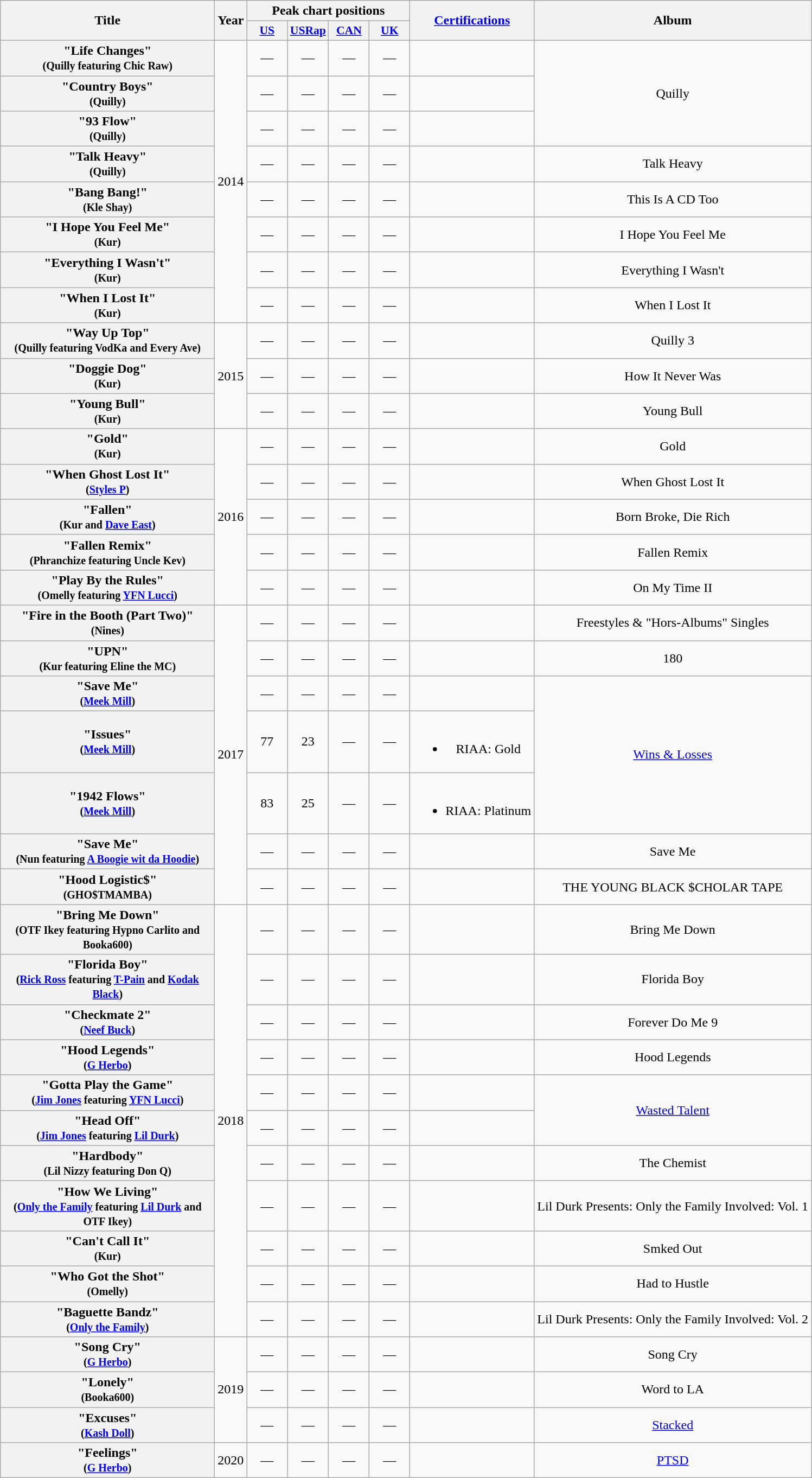<table class="wikitable plainrowheaders" style="text-align:center;">
<tr>
<th rowspan="2" scope="col" style="width:16em;">Title</th>
<th rowspan="2" scope="col">Year</th>
<th colspan="4" scope="col">Peak chart positions</th>
<th rowspan="2" scope="col"><a href='#'>Certifications</a></th>
<th rowspan="2" scope="col">Album</th>
</tr>
<tr>
<th style="width:3em; font-size:90%"><a href='#'>US</a></th>
<th style="width:3em; font-size:90%"><a href='#'>USRap</a></th>
<th style="width:3em;font-size:90%;"><a href='#'>CAN</a></th>
<th style="width:3em;font-size:90%;"><a href='#'>UK</a></th>
</tr>
<tr>
<th scope="row">"Life Changes"<br><small>(Quilly featuring Chic Raw)</small></th>
<td rowspan="8">2014</td>
<td>—</td>
<td>—</td>
<td>—</td>
<td>—</td>
<td></td>
<td rowspan="3">Quilly</td>
</tr>
<tr>
<th scope="row">"Country Boys"<br><small>(Quilly)</small></th>
<td>—</td>
<td>—</td>
<td>—</td>
<td>—</td>
</tr>
<tr>
<th scope="row">"93 Flow"<br><small>(Quilly)</small></th>
<td>—</td>
<td>—</td>
<td>—</td>
<td>—</td>
<td></td>
</tr>
<tr>
<th scope="row">"Talk Heavy"<br><small>(Quilly)</small></th>
<td>—</td>
<td>—</td>
<td>—</td>
<td>—</td>
<td></td>
<td>Talk Heavy</td>
</tr>
<tr>
<th scope="row">"Bang Bang!"<br><small>(Kle Shay)</small></th>
<td>—</td>
<td>—</td>
<td>—</td>
<td>—</td>
<td></td>
<td>This Is A CD Too</td>
</tr>
<tr>
<th scope="row">"I Hope You Feel Me"<br><small>(Kur)</small></th>
<td>—</td>
<td>—</td>
<td>—</td>
<td>—</td>
<td></td>
<td>I Hope You Feel Me</td>
</tr>
<tr>
<th scope="row">"Everything I Wasn't"<br><small>(Kur)</small></th>
<td>—</td>
<td>—</td>
<td>—</td>
<td>—</td>
<td></td>
<td>Everything I Wasn't</td>
</tr>
<tr>
<th scope="row">"When I Lost It"<br><small>(Kur)</small></th>
<td>—</td>
<td>—</td>
<td>—</td>
<td>—</td>
<td></td>
<td>When I Lost It</td>
</tr>
<tr>
<th scope="row">"Way Up Top"<br><small>(Quilly featuring VodKa and Every Ave)</small></th>
<td rowspan="3">2015</td>
<td>—</td>
<td>—</td>
<td>—</td>
<td>—</td>
<td></td>
<td>Quilly 3</td>
</tr>
<tr>
<th scope="row">"Doggie Dog"<br><small>(Kur)</small></th>
<td>—</td>
<td>—</td>
<td>—</td>
<td>—</td>
<td></td>
<td>How It Never Was</td>
</tr>
<tr>
<th scope="row">"Young Bull"<br><small>(Kur)</small></th>
<td>—</td>
<td>—</td>
<td>—</td>
<td>—</td>
<td></td>
<td>Young Bull</td>
</tr>
<tr>
<th scope="row">"Gold"<br><small>(Kur)</small></th>
<td rowspan="5">2016</td>
<td>—</td>
<td>—</td>
<td>—</td>
<td>—</td>
<td></td>
<td>Gold</td>
</tr>
<tr>
<th scope="row">"When Ghost Lost It"<br><small>(<a href='#'>Styles P</a>)</small></th>
<td>—</td>
<td>—</td>
<td>—</td>
<td>—</td>
<td></td>
<td>When Ghost Lost It</td>
</tr>
<tr>
<th scope="row">"Fallen"<br><small>(Kur and <a href='#'>Dave East</a>)</small></th>
<td>—</td>
<td>—</td>
<td>—</td>
<td>—</td>
<td></td>
<td>Born Broke, Die Rich</td>
</tr>
<tr>
<th scope="row">"Fallen Remix"<br><small>(Phranchize featuring Uncle Kev)</small></th>
<td>—</td>
<td>—</td>
<td>—</td>
<td>—</td>
<td></td>
<td>Fallen Remix</td>
</tr>
<tr>
<th scope="row">"Play By the Rules"<br><small>(Omelly featuring <a href='#'>YFN Lucci</a>)</small></th>
<td>—</td>
<td>—</td>
<td>—</td>
<td>—</td>
<td></td>
<td>On My Time II</td>
</tr>
<tr>
<th scope="row">"Fire in the Booth (Part Two)"<br><small>(Nines)</small></th>
<td rowspan="7">2017</td>
<td>—</td>
<td>—</td>
<td>—</td>
<td>—</td>
<td></td>
<td>Freestyles & "Hors-Albums" Singles</td>
</tr>
<tr>
<th scope="row">"UPN"<br><small>(Kur featuring Eline the MC)</small></th>
<td>—</td>
<td>—</td>
<td>—</td>
<td>—</td>
<td></td>
<td>180</td>
</tr>
<tr>
<th scope="row">"Save Me"<br><small>(<a href='#'>Meek Mill</a>)</small></th>
<td>—</td>
<td>—</td>
<td>—</td>
<td>—</td>
<td></td>
<td rowspan="3"><a href='#'>Wins & Losses</a></td>
</tr>
<tr>
<th scope="row">"Issues"<br><small>(<a href='#'>Meek Mill</a>)</small></th>
<td>77</td>
<td>23</td>
<td>—</td>
<td>—</td>
<td><br><ul><li>RIAA: Gold</li></ul></td>
</tr>
<tr>
<th scope="row">"1942 Flows"<br><small>(<a href='#'>Meek Mill</a>)</small></th>
<td>83</td>
<td>25</td>
<td>—</td>
<td>—</td>
<td><br><ul><li>RIAA: Platinum</li></ul></td>
</tr>
<tr>
<th scope="row">"Save Me"<br><small>(Nun featuring <a href='#'>A Boogie wit da Hoodie</a>)</small></th>
<td>—</td>
<td>—</td>
<td>—</td>
<td>—</td>
<td></td>
<td>Save Me</td>
</tr>
<tr>
<th scope="row">"Hood Logistic$"<br><small>(GHO$TMAMBA)</small></th>
<td>—</td>
<td>—</td>
<td>—</td>
<td>—</td>
<td></td>
<td>THE YOUNG BLACK $CHOLAR TAPE</td>
</tr>
<tr>
<th scope="row">"Bring Me Down"<br><small>(OTF Ikey featuring Hypno Carlito and Booka600)</small></th>
<td rowspan="11">2018</td>
<td>—</td>
<td>—</td>
<td>—</td>
<td>—</td>
<td></td>
<td>Bring Me Down</td>
</tr>
<tr>
<th scope="row">"Florida Boy"<br><small>(<a href='#'>Rick Ross</a> featuring <a href='#'>T-Pain</a> and <a href='#'>Kodak Black</a>)</small></th>
<td>—</td>
<td>—</td>
<td>—</td>
<td>—</td>
<td></td>
<td>Florida Boy</td>
</tr>
<tr>
<th scope="row">"Checkmate 2"<br><small>(<a href='#'>Neef Buck</a>)</small></th>
<td>—</td>
<td>—</td>
<td>—</td>
<td>—</td>
<td></td>
<td>Forever Do Me 9</td>
</tr>
<tr>
<th scope="row">"Hood Legends"<br><small>(<a href='#'>G Herbo</a>)</small></th>
<td>—</td>
<td>—</td>
<td>—</td>
<td>—</td>
<td></td>
<td>Hood Legends</td>
</tr>
<tr>
<th scope="row">"Gotta Play the Game"<br><small>(<a href='#'>Jim Jones</a> featuring <a href='#'>YFN Lucci</a>)</small></th>
<td>—</td>
<td>—</td>
<td>—</td>
<td>—</td>
<td></td>
<td rowspan="2"><a href='#'>Wasted Talent</a></td>
</tr>
<tr>
<th scope="row">"Head Off"<br><small>(<a href='#'>Jim Jones</a> featuring <a href='#'>Lil Durk</a>)</small></th>
<td>—</td>
<td>—</td>
<td>—</td>
<td>—</td>
<td></td>
</tr>
<tr>
<th scope="row">"Hardbody"<br><small>(Lil Nizzy featuring Don Q)</small></th>
<td>—</td>
<td>—</td>
<td>—</td>
<td>—</td>
<td></td>
<td>The Chemist</td>
</tr>
<tr>
<th scope="row">"How We Living"<br><small>(<a href='#'>Only the Family</a> featuring <a href='#'>Lil Durk</a> and OTF Ikey)</small></th>
<td>—</td>
<td>—</td>
<td>—</td>
<td>—</td>
<td></td>
<td>Lil Durk Presents: Only the Family Involved: Vol. 1</td>
</tr>
<tr>
<th scope="row">"Can't Call It"<br><small>(Kur)</small></th>
<td>—</td>
<td>—</td>
<td>—</td>
<td>—</td>
<td></td>
<td>Smked Out</td>
</tr>
<tr>
<th scope="row">"Who Got the Shot"<br><small>(Omelly)</small></th>
<td>—</td>
<td>—</td>
<td>—</td>
<td>—</td>
<td></td>
<td>Had to Hustle</td>
</tr>
<tr>
<th scope="row">"Baguette Bandz"<br><small>(<a href='#'>Only the Family</a>)</small></th>
<td>—</td>
<td>—</td>
<td>—</td>
<td>—</td>
<td></td>
<td>Lil Durk Presents: Only the Family Involved: Vol. 2</td>
</tr>
<tr>
<th scope="row">"Song Cry"<br><small>(<a href='#'>G Herbo</a>)</small></th>
<td rowspan="3">2019</td>
<td>—</td>
<td>—</td>
<td>—</td>
<td>—</td>
<td></td>
<td>Song Cry</td>
</tr>
<tr>
<th scope="row">"Lonely"<br><small>(Booka600)</small></th>
<td>—</td>
<td>—</td>
<td>—</td>
<td>—</td>
<td></td>
<td>Word to LA</td>
</tr>
<tr>
<th scope="row">"Excuses"<br><small>(<a href='#'>Kash Doll</a>)</small></th>
<td>—</td>
<td>—</td>
<td>—</td>
<td>—</td>
<td></td>
<td><a href='#'>Stacked</a></td>
</tr>
<tr>
<th scope="row">"Feelings"<br><small>(<a href='#'>G Herbo</a>)</small></th>
<td>2020</td>
<td>—</td>
<td>—</td>
<td>—</td>
<td>—</td>
<td></td>
<td><a href='#'>PTSD</a></td>
</tr>
</table>
